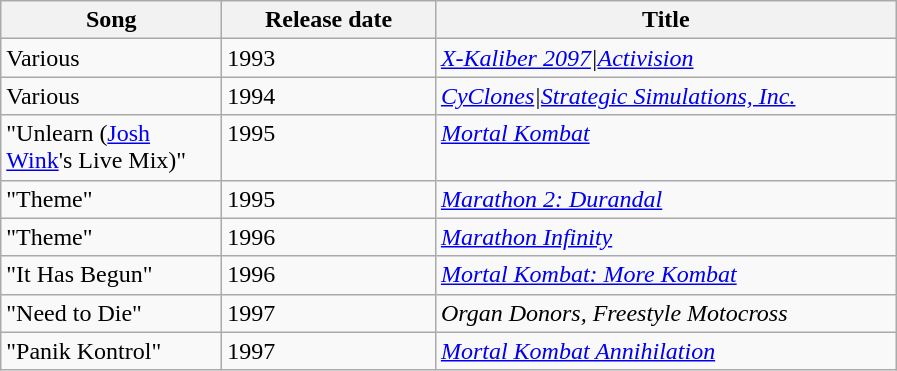<table class="wikitable">
<tr>
<th align="left" valign="top" width="140px">Song</th>
<th align="left" valign="top" width="135px">Release date</th>
<th align="left" valign="top" width="300px">Title</th>
</tr>
<tr>
<td align="left" valign="top">Various</td>
<td align="left" valign="top">1993</td>
<td align="left" valign="top"><em><a href='#'>X-Kaliber 2097</a>|<a href='#'>Activision</a></em></td>
</tr>
<tr>
<td align="left" valign="top">Various</td>
<td align="left" valign="top">1994</td>
<td align="left" valign="top"><em><a href='#'>CyClones</a>|<a href='#'>Strategic Simulations, Inc.</a></em></td>
</tr>
<tr>
<td align="left" valign="top">"Unlearn (<a href='#'>Josh Wink</a>'s Live Mix)"</td>
<td align="left" valign="top">1995</td>
<td align="left" valign="top"><em><a href='#'>Mortal Kombat</a></em></td>
</tr>
<tr>
<td align="left" valign="top">"Theme"</td>
<td align="left" valign="top">1995</td>
<td align="left" valign="top"><em><a href='#'>Marathon 2: Durandal</a></em></td>
</tr>
<tr>
<td align="left" valign="top">"Theme"</td>
<td align="left" valign="top">1996</td>
<td align="left" valign="top"><em><a href='#'>Marathon Infinity</a></em></td>
</tr>
<tr>
<td align="left" valign="top">"It Has Begun"</td>
<td align="left" valign="top">1996</td>
<td align="left" valign="top"><em><a href='#'>Mortal Kombat: More Kombat</a></em></td>
</tr>
<tr>
<td align="left" valign="top">"Need to Die"</td>
<td align="left" valign="top">1997</td>
<td align="left" valign="top"><em>Organ Donors, Freestyle Motocross</em></td>
</tr>
<tr>
<td align="left" valign="top">"Panik Kontrol"</td>
<td align="left" valign="top">1997</td>
<td align="left" valign="top"><em><a href='#'>Mortal Kombat Annihilation</a></em></td>
</tr>
</table>
